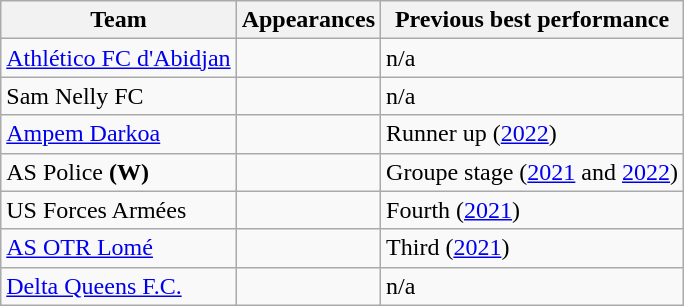<table class="wikitable sortable" style="text-align: left;">
<tr>
<th>Team</th>
<th>Appearances</th>
<th>Previous best performance</th>
</tr>
<tr>
<td> <a href='#'>Athlético FC d'Abidjan</a></td>
<td></td>
<td>n/a</td>
</tr>
<tr>
<td> Sam Nelly FC</td>
<td></td>
<td>n/a</td>
</tr>
<tr>
<td> <a href='#'>Ampem Darkoa</a></td>
<td></td>
<td>Runner up (<a href='#'>2022</a>)</td>
</tr>
<tr>
<td> AS Police <strong>(W)</strong></td>
<td></td>
<td>Groupe stage (<a href='#'>2021</a> and <a href='#'>2022</a>)</td>
</tr>
<tr>
<td> US Forces Armées</td>
<td></td>
<td>Fourth (<a href='#'>2021</a>)</td>
</tr>
<tr>
<td> <a href='#'>AS OTR Lomé</a></td>
<td></td>
<td>Third (<a href='#'>2021</a>)</td>
</tr>
<tr>
<td> <a href='#'>Delta Queens F.C.</a></td>
<td></td>
<td>n/a</td>
</tr>
</table>
